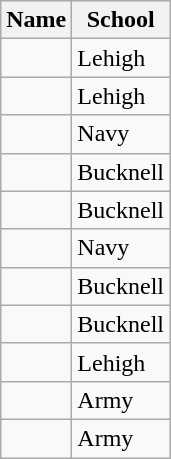<table class=wikitable sortable>
<tr>
<th>Name</th>
<th>School</th>
</tr>
<tr>
<td></td>
<td>Lehigh</td>
</tr>
<tr>
<td></td>
<td>Lehigh</td>
</tr>
<tr>
<td></td>
<td>Navy</td>
</tr>
<tr>
<td></td>
<td>Bucknell</td>
</tr>
<tr>
<td></td>
<td>Bucknell</td>
</tr>
<tr>
<td></td>
<td>Navy</td>
</tr>
<tr>
<td></td>
<td>Bucknell</td>
</tr>
<tr>
<td></td>
<td>Bucknell</td>
</tr>
<tr>
<td></td>
<td>Lehigh</td>
</tr>
<tr>
<td></td>
<td>Army</td>
</tr>
<tr>
<td></td>
<td>Army</td>
</tr>
</table>
